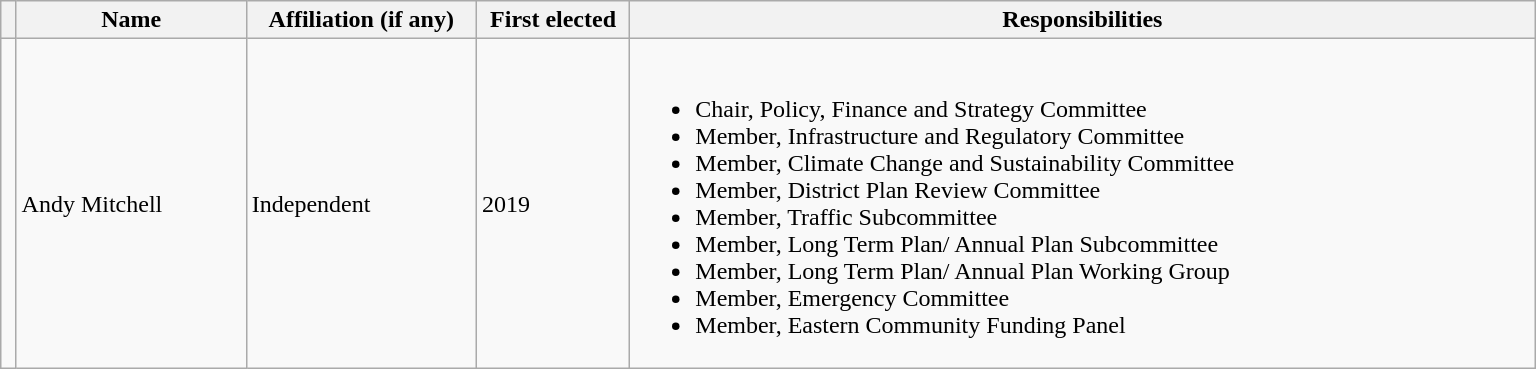<table class="wikitable" width="81%">
<tr>
<th width="1%"></th>
<th width="15%">Name</th>
<th width="15%">Affiliation (if any)</th>
<th width="10%">First elected</th>
<th width="60%">Responsibilities</th>
</tr>
<tr>
<td bgcolor=></td>
<td>Andy Mitchell</td>
<td>Independent</td>
<td>2019</td>
<td><br><ul><li>Chair, Policy, Finance and Strategy Committee</li><li>Member, Infrastructure and Regulatory Committee</li><li>Member, Climate Change and Sustainability Committee</li><li>Member, District Plan Review Committee</li><li>Member, Traffic Subcommittee</li><li>Member, Long Term Plan/ Annual Plan Subcommittee</li><li>Member, Long Term Plan/ Annual Plan Working Group</li><li>Member, Emergency Committee</li><li>Member, Eastern Community Funding Panel</li></ul></td>
</tr>
</table>
